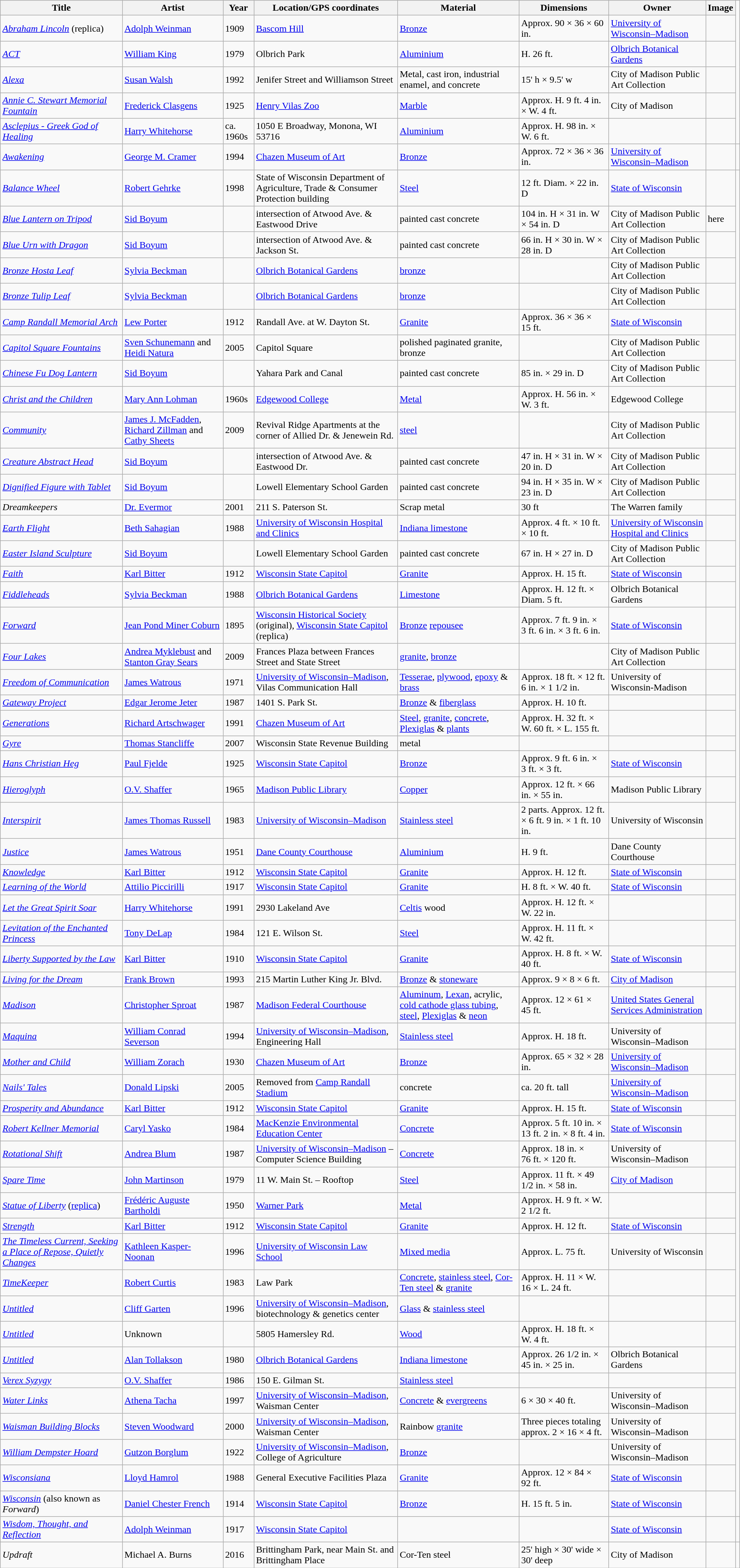<table class="wikitable sortable">
<tr>
<th>Title</th>
<th>Artist</th>
<th>Year</th>
<th>Location/GPS coordinates</th>
<th>Material</th>
<th>Dimensions</th>
<th>Owner</th>
<th>Image</th>
</tr>
<tr>
<td><em><a href='#'>Abraham Lincoln</a></em> (replica)</td>
<td><a href='#'>Adolph Weinman</a></td>
<td>1909</td>
<td><a href='#'>Bascom Hill</a><br></td>
<td><a href='#'>Bronze</a></td>
<td>Approx. 90 × 36 × 60 in.</td>
<td><a href='#'>University of Wisconsin–Madison</a></td>
<td></td>
</tr>
<tr>
<td><em><a href='#'>ACT</a></em></td>
<td><a href='#'>William King</a></td>
<td>1979</td>
<td>Olbrich Park</td>
<td><a href='#'>Aluminium</a></td>
<td>H. 26 ft.</td>
<td><a href='#'>Olbrich Botanical Gardens</a></td>
<td> </td>
</tr>
<tr>
<td><em><a href='#'>Alexa</a></em></td>
<td><a href='#'>Susan Walsh</a></td>
<td>1992</td>
<td>Jenifer Street and Williamson Street</td>
<td>Metal, cast iron, industrial enamel, and concrete</td>
<td>15' h × 9.5' w</td>
<td>City of Madison Public Art Collection</td>
<td> </td>
</tr>
<tr>
<td><em><a href='#'>Annie C. Stewart Memorial Fountain</a></em></td>
<td><a href='#'>Frederick Clasgens</a></td>
<td>1925</td>
<td><a href='#'>Henry Vilas Zoo</a><br></td>
<td><a href='#'>Marble</a></td>
<td>Approx. H. 9 ft. 4 in. × W. 4 ft.</td>
<td>City of Madison</td>
<td></td>
</tr>
<tr>
<td><em><a href='#'>Asclepius - Greek God of Healing</a></em></td>
<td><a href='#'>Harry Whitehorse</a></td>
<td>ca. 1960s</td>
<td>1050 E Broadway, Monona, WI 53716</td>
<td><a href='#'>Aluminium</a></td>
<td>Approx. H. 98 in. × W. 6 ft.</td>
<td></td>
<td></td>
</tr>
<tr>
<td><em><a href='#'>Awakening</a></em></td>
<td><a href='#'>George M. Cramer</a></td>
<td>1994</td>
<td><a href='#'>Chazen Museum of Art</a></td>
<td><a href='#'>Bronze</a></td>
<td>Approx. 72 × 36 × 36 in.</td>
<td><a href='#'>University of Wisconsin–Madison</a></td>
<td></td>
<td></td>
</tr>
<tr>
<td><em><a href='#'>Balance Wheel</a></em></td>
<td><a href='#'>Robert Gehrke</a></td>
<td>1998</td>
<td>State of Wisconsin Department of Agriculture, Trade & Consumer Protection building</td>
<td><a href='#'>Steel</a></td>
<td>12 ft. Diam. × 22 in. D</td>
<td><a href='#'>State of Wisconsin</a></td>
<td></td>
</tr>
<tr>
<td><em><a href='#'>Blue Lantern on Tripod</a></em></td>
<td><a href='#'>Sid Boyum</a></td>
<td></td>
<td>intersection of Atwood Ave. & Eastwood Drive</td>
<td>painted cast concrete</td>
<td>104 in. H × 31 in. W × 54 in. D</td>
<td>City of Madison Public Art Collection</td>
<td> here </td>
</tr>
<tr>
<td><em><a href='#'>Blue Urn with Dragon</a></em></td>
<td><a href='#'>Sid Boyum</a></td>
<td></td>
<td>intersection of Atwood Ave. & Jackson St.</td>
<td>painted cast concrete</td>
<td>66 in. H × 30 in. W × 28 in. D</td>
<td>City of Madison Public Art Collection</td>
<td> </td>
</tr>
<tr>
<td><em><a href='#'>Bronze Hosta Leaf</a></em></td>
<td><a href='#'>Sylvia Beckman</a></td>
<td></td>
<td><a href='#'>Olbrich Botanical Gardens</a></td>
<td><a href='#'>bronze</a></td>
<td></td>
<td>City of Madison Public Art Collection</td>
<td></td>
</tr>
<tr>
<td><em><a href='#'>Bronze Tulip Leaf</a></em></td>
<td><a href='#'>Sylvia Beckman</a></td>
<td></td>
<td><a href='#'>Olbrich Botanical Gardens</a></td>
<td><a href='#'>bronze</a></td>
<td></td>
<td>City of Madison Public Art Collection</td>
<td></td>
</tr>
<tr>
<td><em><a href='#'>Camp Randall Memorial Arch</a></em></td>
<td><a href='#'>Lew Porter</a></td>
<td>1912</td>
<td>Randall Ave. at W. Dayton St. </td>
<td><a href='#'>Granite</a></td>
<td>Approx. 36 × 36 × 15 ft.</td>
<td><a href='#'>State of Wisconsin</a></td>
<td></td>
</tr>
<tr>
<td><em><a href='#'>Capitol Square Fountains</a></em></td>
<td><a href='#'>Sven Schunemann</a> and <a href='#'>Heidi Natura</a></td>
<td>2005</td>
<td>Capitol Square</td>
<td>polished paginated granite, bronze</td>
<td></td>
<td>City of Madison Public Art Collection</td>
<td></td>
</tr>
<tr>
<td><em><a href='#'>Chinese Fu Dog Lantern</a></em></td>
<td><a href='#'>Sid Boyum</a></td>
<td></td>
<td>Yahara Park and Canal</td>
<td>painted cast concrete</td>
<td>85 in. × 29 in. D</td>
<td>City of Madison Public Art Collection</td>
<td></td>
</tr>
<tr>
<td><em><a href='#'>Christ and the Children</a></em></td>
<td><a href='#'>Mary Ann Lohman</a></td>
<td>1960s</td>
<td><a href='#'>Edgewood College</a></td>
<td><a href='#'>Metal</a></td>
<td>Approx. H. 56 in. × W. 3 ft.</td>
<td>Edgewood College</td>
<td></td>
</tr>
<tr>
<td><em><a href='#'>Community</a></em></td>
<td><a href='#'>James J. McFadden</a>, <a href='#'>Richard Zillman</a> and <a href='#'>Cathy Sheets</a></td>
<td>2009</td>
<td>Revival Ridge Apartments at the corner of Allied Dr. & Jenewein Rd.</td>
<td><a href='#'>steel</a></td>
<td></td>
<td>City of Madison Public Art Collection</td>
<td></td>
</tr>
<tr>
<td><em><a href='#'>Creature Abstract Head</a></em></td>
<td><a href='#'>Sid Boyum</a></td>
<td></td>
<td>intersection of Atwood Ave. & Eastwood Dr.</td>
<td>painted cast concrete</td>
<td>47 in. H × 31 in. W × 20 in. D</td>
<td>City of Madison Public Art Collection</td>
<td> </td>
</tr>
<tr>
<td><em><a href='#'>Dignified Figure with Tablet</a></em></td>
<td><a href='#'>Sid Boyum</a></td>
<td></td>
<td>Lowell Elementary School Garden</td>
<td>painted cast concrete</td>
<td>94 in. H × 35 in. W × 23 in. D</td>
<td>City of Madison Public Art Collection</td>
<td></td>
</tr>
<tr>
<td><em>Dreamkeepers</em></td>
<td><a href='#'>Dr. Evermor</a></td>
<td>2001</td>
<td>211 S. Paterson St.</td>
<td>Scrap metal</td>
<td>30 ft</td>
<td>The Warren family </td>
<td></td>
</tr>
<tr>
<td><em><a href='#'>Earth Flight</a></em></td>
<td><a href='#'>Beth Sahagian</a></td>
<td>1988</td>
<td><a href='#'>University of Wisconsin Hospital and Clinics</a></td>
<td><a href='#'>Indiana limestone</a></td>
<td>Approx. 4 ft. × 10 ft. × 10 ft.</td>
<td><a href='#'>University of Wisconsin Hospital and Clinics</a></td>
<td></td>
</tr>
<tr>
<td><em><a href='#'>Easter Island Sculpture</a></em></td>
<td><a href='#'>Sid Boyum</a></td>
<td></td>
<td>Lowell Elementary School Garden</td>
<td>painted cast concrete</td>
<td>67 in. H × 27 in. D</td>
<td>City of Madison Public Art Collection</td>
<td></td>
</tr>
<tr>
<td><em><a href='#'>Faith</a></em></td>
<td><a href='#'>Karl Bitter</a></td>
<td>1912</td>
<td><a href='#'>Wisconsin State Capitol</a></td>
<td><a href='#'>Granite</a></td>
<td>Approx. H. 15 ft.</td>
<td><a href='#'>State of Wisconsin</a></td>
<td></td>
</tr>
<tr>
<td><em><a href='#'>Fiddleheads</a></em></td>
<td><a href='#'>Sylvia Beckman</a></td>
<td>1988</td>
<td><a href='#'>Olbrich Botanical Gardens</a></td>
<td><a href='#'>Limestone</a></td>
<td>Approx. H. 12 ft. × Diam. 5 ft.</td>
<td>Olbrich Botanical Gardens</td>
<td></td>
</tr>
<tr>
<td><em><a href='#'>Forward</a></em></td>
<td><a href='#'>Jean Pond Miner Coburn</a></td>
<td>1895</td>
<td><a href='#'>Wisconsin Historical Society</a> (original), <a href='#'>Wisconsin State Capitol</a> (replica)<br></td>
<td><a href='#'>Bronze</a> <a href='#'>repousee</a></td>
<td>Approx. 7 ft. 9 in. × 3 ft. 6 in. × 3 ft. 6 in.</td>
<td><a href='#'>State of Wisconsin</a></td>
<td></td>
</tr>
<tr>
<td><em><a href='#'>Four Lakes</a></em></td>
<td><a href='#'>Andrea Myklebust</a> and <a href='#'>Stanton Gray Sears</a></td>
<td>2009</td>
<td>Frances Plaza between Frances Street and State Street</td>
<td><a href='#'>granite</a>, <a href='#'>bronze</a></td>
<td></td>
<td>City of Madison Public Art Collection</td>
<td></td>
</tr>
<tr>
<td><em><a href='#'>Freedom of Communication</a></em></td>
<td><a href='#'>James Watrous</a></td>
<td>1971</td>
<td><a href='#'>University of Wisconsin–Madison</a>, Vilas Communication Hall</td>
<td><a href='#'>Tesserae</a>, <a href='#'>plywood</a>, <a href='#'>epoxy</a> & <a href='#'>brass</a></td>
<td>Approx. 18 ft. × 12 ft. 6 in. × 1 1/2 in.</td>
<td>University of Wisconsin-Madison</td>
<td></td>
</tr>
<tr>
<td><em><a href='#'>Gateway Project</a></em></td>
<td><a href='#'>Edgar Jerome Jeter</a></td>
<td>1987</td>
<td>1401 S. Park St.</td>
<td><a href='#'>Bronze</a> & <a href='#'>fiberglass</a></td>
<td>Approx. H. 10 ft.</td>
<td></td>
<td></td>
</tr>
<tr>
<td><em><a href='#'>Generations</a></em></td>
<td><a href='#'>Richard Artschwager</a></td>
<td>1991</td>
<td><a href='#'>Chazen Museum of Art</a></td>
<td><a href='#'>Steel</a>, <a href='#'>granite</a>, <a href='#'>concrete</a>, <a href='#'>Plexiglas</a> & <a href='#'>plants</a></td>
<td>Approx. H. 32 ft. × W. 60 ft. × L. 155 ft.</td>
<td></td>
<td></td>
</tr>
<tr>
<td><em><a href='#'>Gyre</a></em></td>
<td><a href='#'>Thomas Stancliffe</a></td>
<td>2007</td>
<td>Wisconsin State Revenue Building</td>
<td>metal</td>
<td></td>
<td></td>
<td></td>
</tr>
<tr>
<td><em><a href='#'>Hans Christian Heg</a></em></td>
<td><a href='#'>Paul Fjelde</a></td>
<td>1925</td>
<td><a href='#'>Wisconsin State Capitol</a></td>
<td><a href='#'>Bronze</a></td>
<td>Approx. 9 ft. 6 in. × 3 ft. × 3 ft.</td>
<td><a href='#'>State of Wisconsin</a></td>
<td></td>
</tr>
<tr>
<td><em><a href='#'>Hieroglyph</a></em></td>
<td><a href='#'>O.V. Shaffer</a></td>
<td>1965</td>
<td><a href='#'>Madison Public Library</a></td>
<td><a href='#'>Copper</a></td>
<td>Approx. 12 ft. × 66 in. × 55 in.</td>
<td>Madison Public Library</td>
<td></td>
</tr>
<tr>
<td><em><a href='#'>Interspirit</a></em></td>
<td><a href='#'>James Thomas Russell</a></td>
<td>1983</td>
<td><a href='#'>University of Wisconsin–Madison</a></td>
<td><a href='#'>Stainless steel</a></td>
<td>2 parts. Approx. 12 ft. × 6 ft. 9 in. × 1 ft. 10 in.</td>
<td>University of Wisconsin</td>
<td></td>
</tr>
<tr>
<td><em><a href='#'>Justice</a></em></td>
<td><a href='#'>James Watrous</a></td>
<td>1951</td>
<td><a href='#'>Dane County Courthouse</a> </td>
<td><a href='#'>Aluminium</a></td>
<td>H. 9 ft.</td>
<td>Dane County Courthouse</td>
<td></td>
</tr>
<tr>
<td><em><a href='#'>Knowledge</a></em></td>
<td><a href='#'>Karl Bitter</a></td>
<td>1912</td>
<td><a href='#'>Wisconsin State Capitol</a></td>
<td><a href='#'>Granite</a></td>
<td>Approx. H. 12 ft.</td>
<td><a href='#'>State of Wisconsin</a></td>
<td></td>
</tr>
<tr>
<td><em><a href='#'>Learning of the World</a></em></td>
<td><a href='#'>Attilio Piccirilli</a></td>
<td>1917</td>
<td><a href='#'>Wisconsin State Capitol</a></td>
<td><a href='#'>Granite</a></td>
<td>H. 8 ft. × W. 40 ft.</td>
<td><a href='#'>State of Wisconsin</a></td>
<td></td>
</tr>
<tr>
<td><em><a href='#'>Let the Great Spirit Soar</a></em></td>
<td><a href='#'>Harry Whitehorse</a></td>
<td>1991</td>
<td>2930 Lakeland Ave </td>
<td><a href='#'>Celtis</a> wood</td>
<td>Approx. H. 12 ft. × W. 22 in.</td>
<td></td>
<td></td>
</tr>
<tr>
<td><em><a href='#'>Levitation of the Enchanted Princess</a></em></td>
<td><a href='#'>Tony DeLap</a></td>
<td>1984</td>
<td>121 E. Wilson St.</td>
<td><a href='#'>Steel</a></td>
<td>Approx. H. 11 ft. × W. 42 ft.</td>
<td></td>
<td></td>
</tr>
<tr>
<td><em><a href='#'>Liberty Supported by the Law</a></em></td>
<td><a href='#'>Karl Bitter</a></td>
<td>1910</td>
<td><a href='#'>Wisconsin State Capitol</a></td>
<td><a href='#'>Granite</a></td>
<td>Approx. H. 8 ft. × W. 40 ft.</td>
<td><a href='#'>State of Wisconsin</a></td>
<td></td>
</tr>
<tr>
<td><em><a href='#'>Living for the Dream</a></em></td>
<td><a href='#'>Frank Brown</a></td>
<td>1993</td>
<td>215 Martin Luther King Jr. Blvd.</td>
<td><a href='#'>Bronze</a> & <a href='#'>stoneware</a></td>
<td>Approx. 9 × 8 × 6 ft.</td>
<td><a href='#'>City of Madison</a></td>
<td></td>
</tr>
<tr>
<td><em><a href='#'>Madison</a></em></td>
<td><a href='#'>Christopher Sproat</a></td>
<td>1987</td>
<td><a href='#'>Madison Federal Courthouse</a></td>
<td><a href='#'>Aluminum</a>, <a href='#'>Lexan</a>, acrylic, <a href='#'>cold cathode glass tubing</a>, <a href='#'>steel</a>, <a href='#'>Plexiglas</a> & <a href='#'>neon</a></td>
<td>Approx. 12 × 61 × 45 ft.</td>
<td><a href='#'>United States General Services Administration</a></td>
<td></td>
</tr>
<tr>
<td><em><a href='#'>Maquina</a></em></td>
<td><a href='#'>William Conrad Severson</a></td>
<td>1994</td>
<td><a href='#'>University of Wisconsin–Madison</a>, Engineering Hall</td>
<td><a href='#'>Stainless steel</a></td>
<td>Approx. H. 18 ft.</td>
<td>University of Wisconsin–Madison</td>
<td></td>
</tr>
<tr>
<td><em><a href='#'>Mother and Child</a></em></td>
<td><a href='#'>William Zorach</a></td>
<td>1930</td>
<td><a href='#'>Chazen Museum of Art</a></td>
<td><a href='#'>Bronze</a></td>
<td>Approx. 65 × 32 × 28 in.</td>
<td><a href='#'>University of Wisconsin–Madison</a></td>
<td></td>
</tr>
<tr>
<td><em><a href='#'>Nails' Tales</a></em></td>
<td><a href='#'>Donald Lipski</a></td>
<td>2005</td>
<td>Removed from <a href='#'>Camp Randall Stadium</a></td>
<td>concrete</td>
<td>ca. 20 ft. tall</td>
<td><a href='#'>University of Wisconsin–Madison</a></td>
<td></td>
</tr>
<tr>
<td><em><a href='#'>Prosperity and Abundance</a></em></td>
<td><a href='#'>Karl Bitter</a></td>
<td>1912</td>
<td><a href='#'>Wisconsin State Capitol</a></td>
<td><a href='#'>Granite</a></td>
<td>Approx. H. 15 ft.</td>
<td><a href='#'>State of Wisconsin</a></td>
<td></td>
</tr>
<tr>
<td><em><a href='#'>Robert Kellner Memorial</a></em></td>
<td><a href='#'>Caryl Yasko</a></td>
<td>1984</td>
<td><a href='#'>MacKenzie Environmental Education Center</a></td>
<td><a href='#'>Concrete</a></td>
<td>Approx. 5 ft. 10 in. × 13 ft. 2 in. × 8 ft. 4 in.</td>
<td><a href='#'>State of Wisconsin</a></td>
<td></td>
</tr>
<tr>
<td><em><a href='#'>Rotational Shift</a></em></td>
<td><a href='#'>Andrea Blum</a></td>
<td>1987</td>
<td><a href='#'>University of Wisconsin–Madison</a> – Computer Science Building</td>
<td><a href='#'>Concrete</a></td>
<td>Approx. 18 in. × 76 ft. × 120 ft.</td>
<td>University of Wisconsin–Madison</td>
<td></td>
</tr>
<tr>
<td><em><a href='#'>Spare Time</a></em></td>
<td><a href='#'>John Martinson</a></td>
<td>1979</td>
<td>11 W. Main St. – Rooftop</td>
<td><a href='#'>Steel</a></td>
<td>Approx. 11 ft. × 49 1/2 in. × 58 in.</td>
<td><a href='#'>City of Madison</a></td>
<td></td>
</tr>
<tr>
<td><em><a href='#'>Statue of Liberty</a></em> (<a href='#'>replica</a>)</td>
<td><a href='#'>Frédéric Auguste Bartholdi</a></td>
<td>1950</td>
<td><a href='#'>Warner Park</a></td>
<td><a href='#'>Metal</a></td>
<td>Approx. H. 9 ft. × W. 2 1/2 ft.</td>
<td></td>
<td></td>
</tr>
<tr>
<td><em><a href='#'>Strength</a></em></td>
<td><a href='#'>Karl Bitter</a></td>
<td>1912</td>
<td><a href='#'>Wisconsin State Capitol</a></td>
<td><a href='#'>Granite</a></td>
<td>Approx. H. 12 ft.</td>
<td><a href='#'>State of Wisconsin</a></td>
<td></td>
</tr>
<tr>
<td><em><a href='#'>The Timeless Current, Seeking a Place of Repose, Quietly Changes</a></em></td>
<td><a href='#'>Kathleen Kasper-Noonan</a></td>
<td>1996</td>
<td><a href='#'>University of Wisconsin Law School</a></td>
<td><a href='#'>Mixed media</a></td>
<td>Approx. L. 75 ft.</td>
<td>University of Wisconsin</td>
<td></td>
</tr>
<tr>
<td><em><a href='#'>TimeKeeper</a></em></td>
<td><a href='#'>Robert Curtis</a></td>
<td>1983</td>
<td>Law Park</td>
<td><a href='#'>Concrete</a>, <a href='#'>stainless steel</a>, <a href='#'>Cor-Ten steel</a> & <a href='#'>granite</a></td>
<td>Approx. H. 11 × W. 16 × L. 24 ft.</td>
<td></td>
<td></td>
</tr>
<tr>
<td><em><a href='#'>Untitled</a></em></td>
<td><a href='#'>Cliff Garten</a></td>
<td>1996</td>
<td><a href='#'>University of Wisconsin–Madison</a>, biotechnology & genetics center</td>
<td><a href='#'>Glass</a> & <a href='#'>stainless steel</a></td>
<td></td>
<td></td>
<td></td>
</tr>
<tr>
<td><em><a href='#'>Untitled</a></em></td>
<td>Unknown</td>
<td></td>
<td>5805 Hamersley Rd.</td>
<td><a href='#'>Wood</a></td>
<td>Approx. H. 18 ft. × W. 4 ft.</td>
<td></td>
<td></td>
</tr>
<tr>
<td><em><a href='#'>Untitled</a></em></td>
<td><a href='#'>Alan Tollakson</a></td>
<td>1980</td>
<td><a href='#'>Olbrich Botanical Gardens</a></td>
<td><a href='#'>Indiana limestone</a></td>
<td>Approx. 26 1/2 in. × 45 in. × 25 in.</td>
<td>Olbrich Botanical Gardens</td>
<td></td>
</tr>
<tr>
<td><em><a href='#'>Verex Syzygy</a></em></td>
<td><a href='#'>O.V. Shaffer</a></td>
<td>1986</td>
<td>150 E. Gilman St.<br></td>
<td><a href='#'>Stainless steel</a></td>
<td></td>
<td></td>
<td></td>
</tr>
<tr>
<td><em><a href='#'>Water Links</a></em></td>
<td><a href='#'>Athena Tacha</a></td>
<td>1997</td>
<td><a href='#'>University of Wisconsin–Madison</a>, Waisman Center</td>
<td><a href='#'>Concrete</a> & <a href='#'>evergreens</a></td>
<td>6 × 30 × 40 ft.</td>
<td>University of Wisconsin–Madison</td>
<td></td>
</tr>
<tr>
<td><em><a href='#'>Waisman Building Blocks</a></em></td>
<td><a href='#'>Steven Woodward</a></td>
<td>2000</td>
<td><a href='#'>University of Wisconsin–Madison</a>, Waisman Center</td>
<td>Rainbow <a href='#'>granite</a></td>
<td>Three pieces totaling approx. 2 × 16 × 4 ft.</td>
<td>University of Wisconsin–Madison</td>
<td></td>
</tr>
<tr>
<td><em><a href='#'>William Dempster Hoard</a></em></td>
<td><a href='#'>Gutzon Borglum</a></td>
<td>1922</td>
<td><a href='#'>University of Wisconsin–Madison</a>, College of Agriculture</td>
<td><a href='#'>Bronze</a></td>
<td></td>
<td>University of Wisconsin–Madison</td>
<td></td>
</tr>
<tr>
<td><em><a href='#'>Wisconsiana</a></em></td>
<td><a href='#'>Lloyd Hamrol</a></td>
<td>1988</td>
<td>General Executive Facilities Plaza</td>
<td><a href='#'>Granite</a></td>
<td>Approx. 12 × 84 × 92 ft.</td>
<td><a href='#'>State of Wisconsin</a></td>
<td></td>
</tr>
<tr>
<td><em><a href='#'>Wisconsin</a></em> (also known as <em>Forward</em>)</td>
<td><a href='#'>Daniel Chester French</a></td>
<td>1914</td>
<td><a href='#'>Wisconsin State Capitol</a></td>
<td><a href='#'>Bronze</a></td>
<td>H. 15 ft. 5 in.</td>
<td><a href='#'>State of Wisconsin</a></td>
<td></td>
</tr>
<tr>
<td><em><a href='#'>Wisdom, Thought, and Reflection</a></em></td>
<td><a href='#'>Adolph Weinman</a></td>
<td>1917</td>
<td><a href='#'>Wisconsin State Capitol</a></td>
<td></td>
<td></td>
<td><a href='#'>State of Wisconsin</a></td>
<td></td>
<td></td>
</tr>
<tr>
<td><em>Updraft</em></td>
<td>Michael A. Burns</td>
<td>2016</td>
<td>Brittingham Park, near Main St. and Brittingham Place<br></td>
<td>Cor-Ten  steel</td>
<td>25' high × 30' wide × 30' deep</td>
<td>City of Madison</td>
<td></td>
</tr>
</table>
